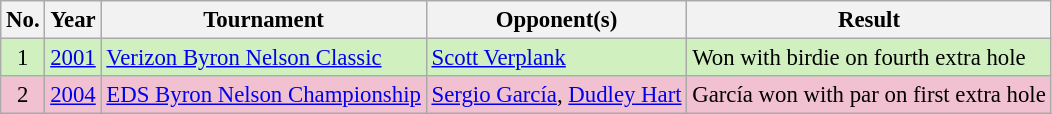<table class="wikitable" style="font-size:95%;">
<tr>
<th>No.</th>
<th>Year</th>
<th>Tournament</th>
<th>Opponent(s)</th>
<th>Result</th>
</tr>
<tr style="background:#D0F0C0;">
<td align=center>1</td>
<td><a href='#'>2001</a></td>
<td><a href='#'>Verizon Byron Nelson Classic</a></td>
<td> <a href='#'>Scott Verplank</a></td>
<td>Won with birdie on fourth extra hole</td>
</tr>
<tr style="background:#F2C1D1;">
<td align=center>2</td>
<td><a href='#'>2004</a></td>
<td><a href='#'>EDS Byron Nelson Championship</a></td>
<td> <a href='#'>Sergio García</a>,  <a href='#'>Dudley Hart</a></td>
<td>García won with par on first extra hole</td>
</tr>
</table>
